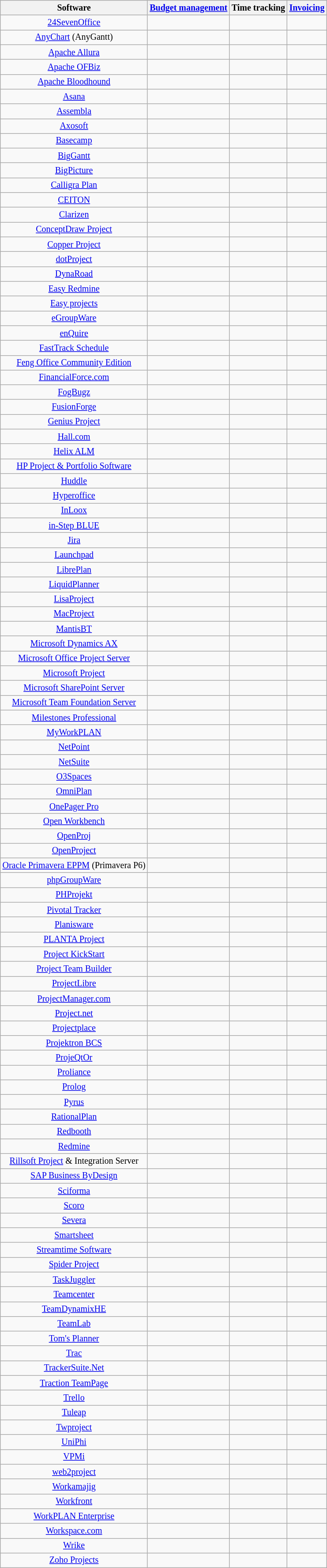<table class="wikitable sortable sticky-header" style="font-size: smaller; text-align: center;">
<tr>
<th><strong>Software</strong></th>
<th><a href='#'>Budget management</a></th>
<th>Time tracking</th>
<th><a href='#'>Invoicing</a></th>
</tr>
<tr>
<td><a href='#'>24SevenOffice</a></td>
<td></td>
<td></td>
<td></td>
</tr>
<tr>
<td><a href='#'>AnyChart</a> (AnyGantt)</td>
<td></td>
<td></td>
<td></td>
</tr>
<tr>
<td><a href='#'>Apache Allura</a></td>
<td></td>
<td></td>
<td></td>
</tr>
<tr>
<td><a href='#'>Apache OFBiz</a></td>
<td></td>
<td></td>
<td></td>
</tr>
<tr>
<td><a href='#'>Apache Bloodhound</a></td>
<td></td>
<td></td>
<td></td>
</tr>
<tr>
<td><a href='#'>Asana</a></td>
<td></td>
<td></td>
<td></td>
</tr>
<tr>
<td><a href='#'>Assembla</a></td>
<td></td>
<td></td>
<td></td>
</tr>
<tr>
<td><a href='#'>Axosoft</a></td>
<td></td>
<td></td>
<td></td>
</tr>
<tr>
<td><a href='#'>Basecamp</a></td>
<td></td>
<td></td>
<td></td>
</tr>
<tr>
<td><a href='#'>BigGantt</a></td>
<td></td>
<td></td>
<td></td>
</tr>
<tr>
<td><a href='#'>BigPicture</a></td>
<td></td>
<td></td>
<td></td>
</tr>
<tr>
<td><a href='#'>Calligra Plan</a></td>
<td></td>
<td></td>
<td></td>
</tr>
<tr>
<td><a href='#'>CEITON</a></td>
<td></td>
<td></td>
<td></td>
</tr>
<tr>
<td><a href='#'>Clarizen</a></td>
<td></td>
<td></td>
<td></td>
</tr>
<tr>
<td><a href='#'>ConceptDraw Project</a></td>
<td></td>
<td></td>
<td></td>
</tr>
<tr>
<td><a href='#'>Copper Project</a></td>
<td></td>
<td></td>
<td></td>
</tr>
<tr>
<td><a href='#'>dotProject</a></td>
<td></td>
<td></td>
<td></td>
</tr>
<tr>
<td><a href='#'>DynaRoad</a></td>
<td></td>
<td></td>
<td></td>
</tr>
<tr>
<td><a href='#'>Easy Redmine</a></td>
<td></td>
<td></td>
<td></td>
</tr>
<tr>
<td><a href='#'>Easy projects</a></td>
<td></td>
<td></td>
<td></td>
</tr>
<tr>
<td><a href='#'>eGroupWare</a></td>
<td></td>
<td></td>
<td></td>
</tr>
<tr>
<td><a href='#'>enQuire</a></td>
<td></td>
<td></td>
<td></td>
</tr>
<tr>
<td><a href='#'>FastTrack Schedule</a></td>
<td></td>
<td></td>
<td></td>
</tr>
<tr>
<td><a href='#'>Feng Office Community Edition</a></td>
<td></td>
<td></td>
<td></td>
</tr>
<tr>
<td><a href='#'>FinancialForce.com</a></td>
<td></td>
<td></td>
<td></td>
</tr>
<tr>
<td><a href='#'>FogBugz</a></td>
<td></td>
<td></td>
<td></td>
</tr>
<tr>
<td><a href='#'>FusionForge</a></td>
<td></td>
<td></td>
<td></td>
</tr>
<tr>
<td><a href='#'>Genius Project</a></td>
<td></td>
<td></td>
<td></td>
</tr>
<tr>
<td><a href='#'>Hall.com</a></td>
<td></td>
<td></td>
<td></td>
</tr>
<tr>
<td><a href='#'>Helix ALM</a></td>
<td></td>
<td></td>
<td></td>
</tr>
<tr>
<td><a href='#'>HP Project & Portfolio Software</a></td>
<td></td>
<td></td>
<td></td>
</tr>
<tr>
<td><a href='#'>Huddle</a></td>
<td></td>
<td></td>
<td></td>
</tr>
<tr>
<td><a href='#'>Hyperoffice</a></td>
<td></td>
<td></td>
<td></td>
</tr>
<tr>
<td><a href='#'>InLoox</a></td>
<td></td>
<td></td>
<td></td>
</tr>
<tr>
<td><a href='#'>in-Step BLUE</a></td>
<td></td>
<td></td>
<td></td>
</tr>
<tr>
<td><a href='#'>Jira</a></td>
<td></td>
<td></td>
<td></td>
</tr>
<tr>
<td><a href='#'>Launchpad</a></td>
<td></td>
<td></td>
<td></td>
</tr>
<tr>
<td><a href='#'>LibrePlan</a></td>
<td></td>
<td></td>
<td></td>
</tr>
<tr>
<td><a href='#'>LiquidPlanner</a></td>
<td></td>
<td></td>
<td></td>
</tr>
<tr>
<td><a href='#'>LisaProject</a></td>
<td></td>
<td></td>
<td></td>
</tr>
<tr>
<td><a href='#'>MacProject</a></td>
<td></td>
<td></td>
<td></td>
</tr>
<tr>
<td><a href='#'>MantisBT</a></td>
<td></td>
<td></td>
<td></td>
</tr>
<tr>
<td><a href='#'>Microsoft Dynamics AX</a></td>
<td></td>
<td></td>
<td></td>
</tr>
<tr>
<td><a href='#'>Microsoft Office Project Server</a></td>
<td></td>
<td></td>
<td></td>
</tr>
<tr>
<td><a href='#'>Microsoft Project</a></td>
<td></td>
<td></td>
<td></td>
</tr>
<tr>
<td><a href='#'>Microsoft SharePoint Server</a></td>
<td></td>
<td></td>
<td></td>
</tr>
<tr>
<td><a href='#'>Microsoft Team Foundation Server</a></td>
<td></td>
<td></td>
<td></td>
</tr>
<tr>
<td><a href='#'>Milestones Professional</a></td>
<td></td>
<td></td>
<td></td>
</tr>
<tr>
<td><a href='#'>MyWorkPLAN</a></td>
<td></td>
<td></td>
<td></td>
</tr>
<tr>
<td><a href='#'>NetPoint</a></td>
<td></td>
<td></td>
<td></td>
</tr>
<tr>
<td><a href='#'>NetSuite</a></td>
<td></td>
<td></td>
<td></td>
</tr>
<tr>
<td><a href='#'>O3Spaces</a></td>
<td></td>
<td></td>
<td></td>
</tr>
<tr>
<td><a href='#'>OmniPlan</a></td>
<td></td>
<td></td>
<td></td>
</tr>
<tr>
<td><a href='#'>OnePager Pro</a></td>
<td></td>
<td></td>
<td></td>
</tr>
<tr>
<td><a href='#'>Open Workbench</a></td>
<td></td>
<td></td>
<td></td>
</tr>
<tr>
<td><a href='#'>OpenProj</a></td>
<td></td>
<td></td>
<td></td>
</tr>
<tr>
<td><a href='#'>OpenProject</a></td>
<td></td>
<td></td>
<td></td>
</tr>
<tr>
<td><a href='#'>Oracle Primavera EPPM</a> (Primavera P6)</td>
<td></td>
<td></td>
<td></td>
</tr>
<tr>
<td><a href='#'>phpGroupWare</a></td>
<td></td>
<td></td>
<td></td>
</tr>
<tr>
<td><a href='#'>PHProjekt</a></td>
<td></td>
<td></td>
<td></td>
</tr>
<tr>
<td><a href='#'>Pivotal Tracker</a></td>
<td></td>
<td></td>
<td></td>
</tr>
<tr>
<td><a href='#'>Planisware</a></td>
<td></td>
<td></td>
<td></td>
</tr>
<tr>
<td><a href='#'>PLANTA Project</a></td>
<td></td>
<td></td>
<td></td>
</tr>
<tr>
<td><a href='#'>Project KickStart</a></td>
<td></td>
<td></td>
<td></td>
</tr>
<tr>
<td><a href='#'>Project Team Builder</a></td>
<td></td>
<td></td>
<td></td>
</tr>
<tr>
<td><a href='#'>ProjectLibre</a></td>
<td></td>
<td></td>
<td></td>
</tr>
<tr>
<td><a href='#'>ProjectManager.com</a></td>
<td></td>
<td></td>
<td></td>
</tr>
<tr>
<td><a href='#'>Project.net</a></td>
<td></td>
<td></td>
<td></td>
</tr>
<tr>
<td><a href='#'>Projectplace</a></td>
<td></td>
<td></td>
<td></td>
</tr>
<tr>
<td><a href='#'>Projektron BCS</a></td>
<td></td>
<td></td>
<td></td>
</tr>
<tr>
<td><a href='#'>ProjeQtOr</a></td>
<td></td>
<td></td>
<td></td>
</tr>
<tr |->
<td><a href='#'>Proliance</a></td>
<td></td>
<td></td>
<td></td>
</tr>
<tr>
<td><a href='#'>Prolog</a></td>
<td></td>
<td></td>
<td></td>
</tr>
<tr>
<td><a href='#'>Pyrus</a></td>
<td></td>
<td></td>
<td></td>
</tr>
<tr>
<td><a href='#'>RationalPlan</a></td>
<td></td>
<td></td>
<td></td>
</tr>
<tr>
<td><a href='#'>Redbooth</a></td>
<td></td>
<td></td>
<td></td>
</tr>
<tr>
<td><a href='#'>Redmine</a></td>
<td></td>
<td></td>
<td></td>
</tr>
<tr>
<td><a href='#'>Rillsoft Project</a> & Integration Server</td>
<td></td>
<td></td>
<td></td>
</tr>
<tr>
<td><a href='#'>SAP Business ByDesign</a></td>
<td></td>
<td></td>
<td></td>
</tr>
<tr>
<td><a href='#'>Sciforma</a></td>
<td></td>
<td></td>
<td></td>
</tr>
<tr>
<td><a href='#'>Scoro</a></td>
<td></td>
<td></td>
<td></td>
</tr>
<tr>
<td><a href='#'>Severa</a></td>
<td></td>
<td></td>
<td></td>
</tr>
<tr>
<td><a href='#'>Smartsheet</a></td>
<td></td>
<td></td>
<td></td>
</tr>
<tr>
<td><a href='#'>Streamtime Software</a></td>
<td></td>
<td></td>
<td></td>
</tr>
<tr>
<td><a href='#'>Spider Project</a></td>
<td></td>
<td></td>
<td></td>
</tr>
<tr>
<td><a href='#'>TaskJuggler</a></td>
<td></td>
<td></td>
<td></td>
</tr>
<tr>
<td><a href='#'>Teamcenter</a></td>
<td></td>
<td></td>
<td></td>
</tr>
<tr>
<td><a href='#'>TeamDynamixHE</a></td>
<td></td>
<td></td>
<td></td>
</tr>
<tr>
<td><a href='#'>TeamLab</a></td>
<td></td>
<td></td>
<td></td>
</tr>
<tr>
<td><a href='#'>Tom's Planner</a></td>
<td></td>
<td></td>
<td></td>
</tr>
<tr>
<td><a href='#'>Trac</a></td>
<td></td>
<td></td>
<td></td>
</tr>
<tr>
<td><a href='#'>TrackerSuite.Net</a></td>
<td></td>
<td></td>
<td></td>
</tr>
<tr>
<td><a href='#'>Traction TeamPage</a></td>
<td></td>
<td></td>
<td></td>
</tr>
<tr>
<td><a href='#'>Trello</a></td>
<td></td>
<td></td>
<td></td>
</tr>
<tr>
<td><a href='#'>Tuleap</a></td>
<td></td>
<td></td>
<td></td>
</tr>
<tr>
<td><a href='#'>Twproject</a></td>
<td></td>
<td></td>
<td></td>
</tr>
<tr>
<td><a href='#'>UniPhi</a></td>
<td></td>
<td></td>
<td></td>
</tr>
<tr>
<td><a href='#'>VPMi</a></td>
<td></td>
<td></td>
<td></td>
</tr>
<tr>
<td><a href='#'>web2project</a></td>
<td></td>
<td></td>
<td></td>
</tr>
<tr>
<td><a href='#'>Workamajig</a></td>
<td></td>
<td></td>
<td></td>
</tr>
<tr>
<td><a href='#'>Workfront</a></td>
<td></td>
<td></td>
<td></td>
</tr>
<tr>
<td><a href='#'>WorkPLAN Enterprise</a></td>
<td></td>
<td></td>
<td></td>
</tr>
<tr>
<td><a href='#'>Workspace.com</a></td>
<td></td>
<td></td>
<td></td>
</tr>
<tr>
<td><a href='#'>Wrike</a></td>
<td></td>
<td></td>
<td></td>
</tr>
<tr>
<td><a href='#'>Zoho Projects</a></td>
<td></td>
<td></td>
<td></td>
</tr>
</table>
